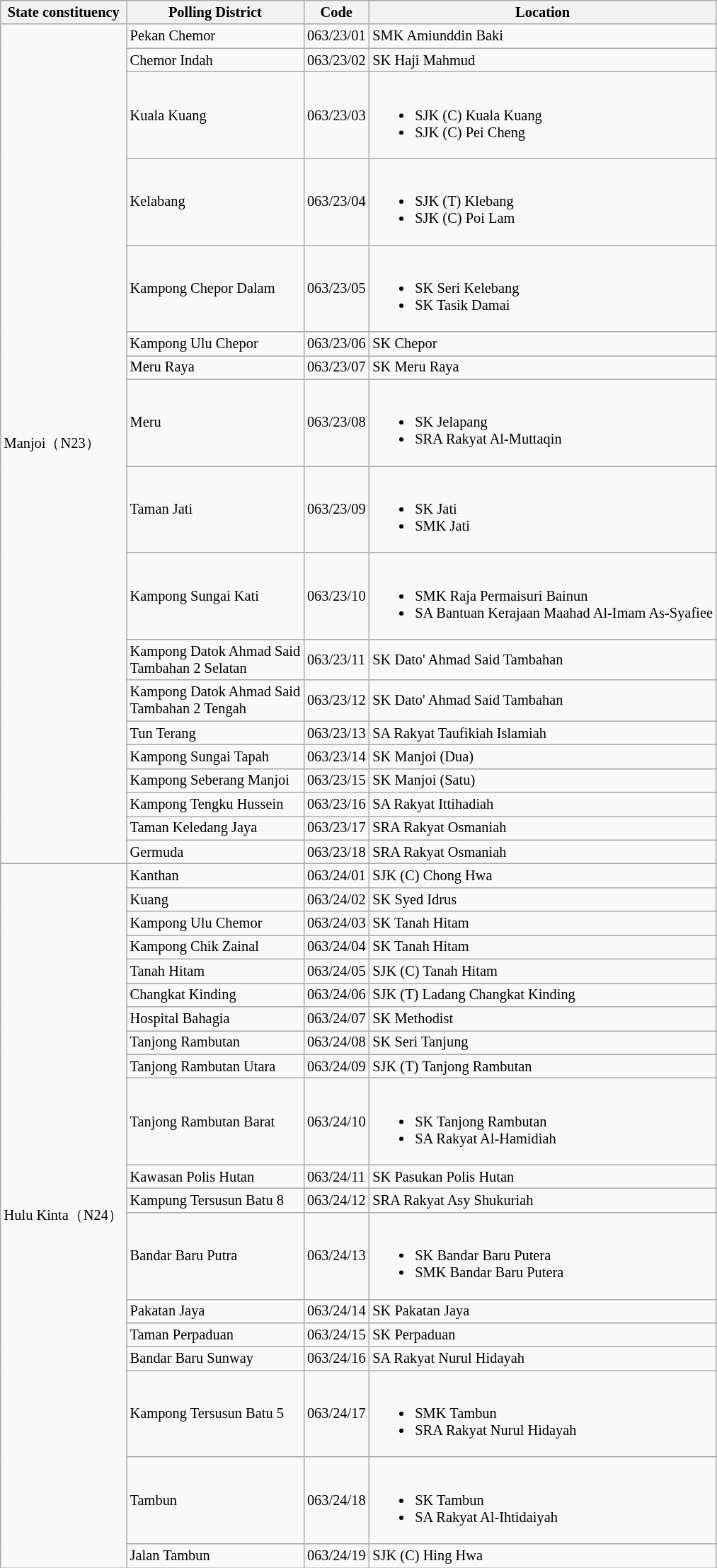<table class="wikitable sortable mw-collapsible" style="white-space:nowrap;font-size:85%">
<tr>
<th>State constituency</th>
<th>Polling District</th>
<th>Code</th>
<th>Location</th>
</tr>
<tr>
<td rowspan="18">Manjoi（N23）</td>
<td>Pekan Chemor</td>
<td>063/23/01</td>
<td>SMK Amiunddin Baki</td>
</tr>
<tr>
<td>Chemor Indah</td>
<td>063/23/02</td>
<td>SK Haji Mahmud</td>
</tr>
<tr>
<td>Kuala Kuang</td>
<td>063/23/03</td>
<td><br><ul><li>SJK (C) Kuala Kuang</li><li>SJK (C) Pei Cheng</li></ul></td>
</tr>
<tr>
<td>Kelabang</td>
<td>063/23/04</td>
<td><br><ul><li>SJK (T) Klebang</li><li>SJK (C) Poi Lam</li></ul></td>
</tr>
<tr>
<td>Kampong Chepor Dalam</td>
<td>063/23/05</td>
<td><br><ul><li>SK Seri Kelebang</li><li>SK Tasik Damai</li></ul></td>
</tr>
<tr>
<td>Kampong Ulu Chepor</td>
<td>063/23/06</td>
<td>SK Chepor</td>
</tr>
<tr>
<td>Meru Raya</td>
<td>063/23/07</td>
<td>SK Meru Raya</td>
</tr>
<tr>
<td>Meru</td>
<td>063/23/08</td>
<td><br><ul><li>SK Jelapang</li><li>SRA Rakyat Al-Muttaqin</li></ul></td>
</tr>
<tr>
<td>Taman Jati</td>
<td>063/23/09</td>
<td><br><ul><li>SK Jati</li><li>SMK Jati</li></ul></td>
</tr>
<tr>
<td>Kampong Sungai Kati</td>
<td>063/23/10</td>
<td><br><ul><li>SMK Raja Permaisuri Bainun</li><li>SA Bantuan Kerajaan Maahad Al-Imam As-Syafiee</li></ul></td>
</tr>
<tr>
<td>Kampong Datok Ahmad Said<br>Tambahan 2 Selatan</td>
<td>063/23/11</td>
<td>SK Dato' Ahmad Said Tambahan</td>
</tr>
<tr>
<td>Kampong Datok Ahmad Said<br>Tambahan 2 Tengah</td>
<td>063/23/12</td>
<td>SK Dato' Ahmad Said Tambahan</td>
</tr>
<tr>
<td>Tun Terang</td>
<td>063/23/13</td>
<td>SA Rakyat Taufikiah Islamiah</td>
</tr>
<tr>
<td>Kampong Sungai Tapah</td>
<td>063/23/14</td>
<td>SK Manjoi (Dua)</td>
</tr>
<tr>
<td>Kampong Seberang Manjoi</td>
<td>063/23/15</td>
<td>SK Manjoi (Satu)</td>
</tr>
<tr>
<td>Kampong Tengku Hussein</td>
<td>063/23/16</td>
<td>SA Rakyat  Ittihadiah</td>
</tr>
<tr>
<td>Taman Keledang Jaya</td>
<td>063/23/17</td>
<td>SRA Rakyat Osmaniah</td>
</tr>
<tr>
<td>Germuda</td>
<td>063/23/18</td>
<td>SRA Rakyat Osmaniah</td>
</tr>
<tr>
<td rowspan="19">Hulu Kinta（N24）</td>
<td>Kanthan</td>
<td>063/24/01</td>
<td>SJK (C) Chong Hwa</td>
</tr>
<tr>
<td>Kuang</td>
<td>063/24/02</td>
<td>SK Syed Idrus</td>
</tr>
<tr>
<td>Kampong Ulu Chemor</td>
<td>063/24/03</td>
<td>SK Tanah Hitam</td>
</tr>
<tr>
<td>Kampong Chik Zainal</td>
<td>063/24/04</td>
<td>SK Tanah Hitam</td>
</tr>
<tr>
<td>Tanah Hitam</td>
<td>063/24/05</td>
<td>SJK (C) Tanah Hitam</td>
</tr>
<tr>
<td>Changkat Kinding</td>
<td>063/24/06</td>
<td>SJK (T) Ladang Changkat Kinding</td>
</tr>
<tr>
<td>Hospital Bahagia</td>
<td>063/24/07</td>
<td>SK Methodist</td>
</tr>
<tr>
<td>Tanjong Rambutan</td>
<td>063/24/08</td>
<td>SK Seri Tanjung</td>
</tr>
<tr>
<td>Tanjong Rambutan Utara</td>
<td>063/24/09</td>
<td>SJK (T) Tanjong Rambutan</td>
</tr>
<tr>
<td>Tanjong Rambutan Barat</td>
<td>063/24/10</td>
<td><br><ul><li>SK Tanjong Rambutan</li><li>SA Rakyat Al-Hamidiah</li></ul></td>
</tr>
<tr>
<td>Kawasan Polis Hutan</td>
<td>063/24/11</td>
<td>SK Pasukan Polis Hutan</td>
</tr>
<tr>
<td>Kampung Tersusun Batu 8</td>
<td>063/24/12</td>
<td>SRA Rakyat Asy Shukuriah</td>
</tr>
<tr>
<td>Bandar Baru Putra</td>
<td>063/24/13</td>
<td><br><ul><li>SK Bandar Baru Putera</li><li>SMK Bandar Baru Putera</li></ul></td>
</tr>
<tr>
<td>Pakatan Jaya</td>
<td>063/24/14</td>
<td>SK Pakatan Jaya</td>
</tr>
<tr>
<td>Taman Perpaduan</td>
<td>063/24/15</td>
<td>SK Perpaduan</td>
</tr>
<tr>
<td>Bandar Baru Sunway</td>
<td>063/24/16</td>
<td>SA Rakyat Nurul Hidayah</td>
</tr>
<tr>
<td>Kampong Tersusun Batu 5</td>
<td>063/24/17</td>
<td><br><ul><li>SMK Tambun</li><li>SRA Rakyat Nurul Hidayah</li></ul></td>
</tr>
<tr>
<td>Tambun</td>
<td>063/24/18</td>
<td><br><ul><li>SK Tambun</li><li>SA Rakyat Al-Ihtidaiyah</li></ul></td>
</tr>
<tr>
<td>Jalan Tambun</td>
<td>063/24/19</td>
<td>SJK (C) Hing Hwa</td>
</tr>
</table>
